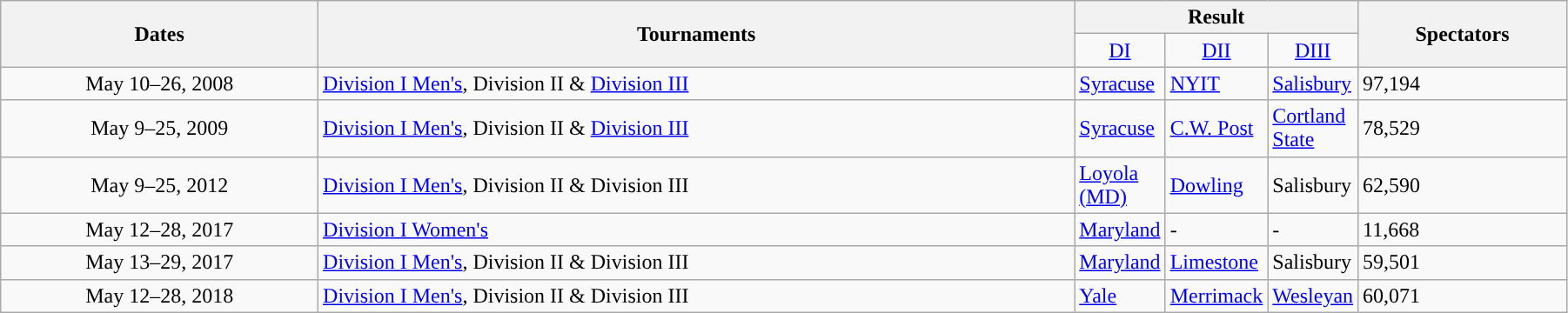<table class="wikitable" style="text-align:left; width:95%;" style="text-align:center">
<tr>
<th rowspan="2" style="text-align:center; ">Dates</th>
<th rowspan="2" style="text-align:center; ">Tournaments</th>
<th colspan="3" style="text-align:center; ">Result</th>
<th rowspan="2" style="text-align:center; ">Spectators</th>
</tr>
<tr>
<td width="20" style="text-align:center; "><a href='#'><span>DI</span></a></td>
<td width="20" style="text-align:center; "><a href='#'><span>DII</span></a></td>
<td width="20" style="text-align:center; "><a href='#'><span>DIII</span></a></td>
</tr>
<tr>
<td style="text-align:center;">May 10–26, 2008</td>
<td><a href='#'>Division I Men's</a>, Division II & <a href='#'>Division III</a></td>
<td> <a href='#'>Syracuse</a></td>
<td> <a href='#'>NYIT</a></td>
<td><a href='#'>Salisbury</a></td>
<td>97,194</td>
</tr>
<tr>
<td style="text-align:center;">May 9–25, 2009</td>
<td><a href='#'>Division I Men's</a>, Division II & <a href='#'>Division III</a></td>
<td> <a href='#'>Syracuse</a></td>
<td> <a href='#'>C.W. Post</a></td>
<td> <a href='#'>Cortland State</a></td>
<td>78,529</td>
</tr>
<tr>
<td style="text-align:center;">May 9–25, 2012</td>
<td><a href='#'>Division I Men's</a>, Division II & Division III</td>
<td> <a href='#'>Loyola (MD)</a></td>
<td> <a href='#'>Dowling</a></td>
<td> Salisbury</td>
<td>62,590</td>
</tr>
<tr>
<td style="text-align:center;">May 12–28, 2017</td>
<td><a href='#'>Division I Women's</a></td>
<td> <a href='#'>Maryland</a></td>
<td>-</td>
<td>-</td>
<td>11,668</td>
</tr>
<tr>
<td style="text-align:center;">May 13–29, 2017</td>
<td><a href='#'>Division I Men's</a>, Division II & Division III</td>
<td> <a href='#'>Maryland</a></td>
<td> <a href='#'>Limestone</a></td>
<td> Salisbury</td>
<td>59,501</td>
</tr>
<tr>
<td style="text-align:center;">May 12–28, 2018</td>
<td><a href='#'>Division I Men's</a>, Division II & Division III</td>
<td> <a href='#'>Yale</a></td>
<td> <a href='#'>Merrimack</a></td>
<td> <a href='#'>Wesleyan</a></td>
<td>60,071</td>
</tr>
</table>
